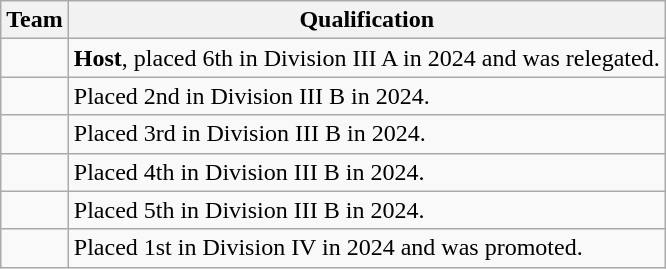<table class="wikitable">
<tr>
<th>Team</th>
<th>Qualification</th>
</tr>
<tr>
<td></td>
<td><strong>Host</strong>, placed 6th in Division III A in 2024 and was relegated.</td>
</tr>
<tr>
<td></td>
<td>Placed 2nd in Division III B in 2024.</td>
</tr>
<tr>
<td></td>
<td>Placed 3rd in Division III B in 2024.</td>
</tr>
<tr>
<td></td>
<td>Placed 4th in Division III B in 2024.</td>
</tr>
<tr>
<td></td>
<td>Placed 5th in Division III B in 2024.</td>
</tr>
<tr>
<td></td>
<td>Placed 1st in Division IV in 2024 and was promoted.</td>
</tr>
</table>
